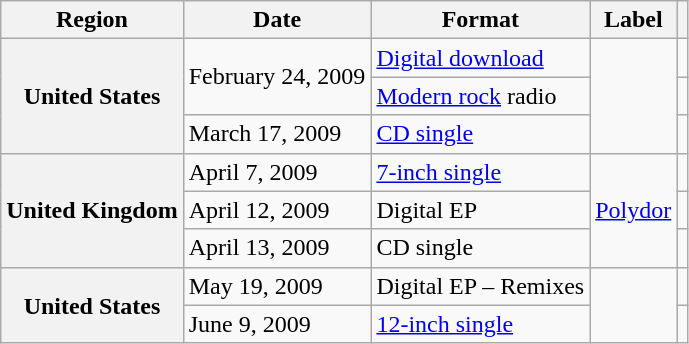<table class="wikitable plainrowheaders">
<tr>
<th scope="col">Region</th>
<th scope="col">Date</th>
<th scope="col">Format</th>
<th scope="col">Label</th>
<th scope="col"></th>
</tr>
<tr>
<th scope="row" rowspan="3">United States</th>
<td rowspan="2">February 24, 2009</td>
<td><a href='#'>Digital download</a><br></td>
<td rowspan="3"></td>
<td align="center"></td>
</tr>
<tr>
<td><a href='#'>Modern rock</a> radio</td>
<td align="center"></td>
</tr>
<tr>
<td>March 17, 2009</td>
<td><a href='#'>CD single</a></td>
<td align="center"></td>
</tr>
<tr>
<th scope="row" rowspan="3">United Kingdom</th>
<td>April 7, 2009</td>
<td><a href='#'>7-inch single</a></td>
<td rowspan="3"><a href='#'>Polydor</a></td>
<td align="center"></td>
</tr>
<tr>
<td>April 12, 2009</td>
<td>Digital EP</td>
<td align="center"></td>
</tr>
<tr>
<td>April 13, 2009</td>
<td>CD single</td>
<td align="center"></td>
</tr>
<tr>
<th scope="row" rowspan="2">United States</th>
<td>May 19, 2009</td>
<td>Digital EP – Remixes</td>
<td rowspan="2"></td>
<td align="center"></td>
</tr>
<tr>
<td>June 9, 2009</td>
<td><a href='#'>12-inch single</a></td>
<td align="center"></td>
</tr>
</table>
